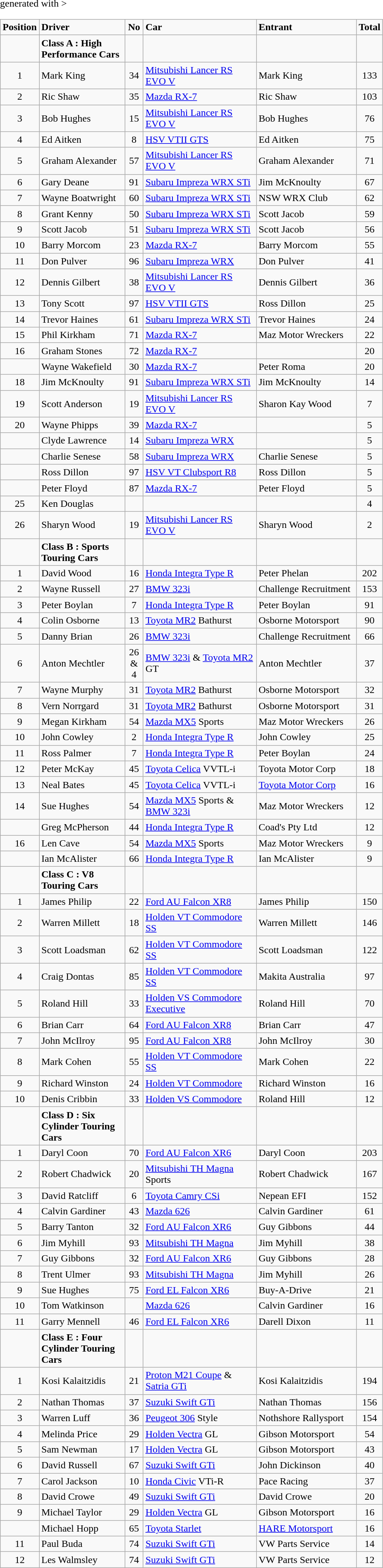<table class="wikitable" <hiddentext>generated with >
<tr>
<td style="font-weight:bold" width="47" height="13" align="center">Position</td>
<td style="font-weight:bold" width="131">Driver</td>
<td style="font-weight:bold" width="22" align="center">No</td>
<td style="font-weight:bold" width="175">Car</td>
<td style="font-weight:bold" width="154">Entrant</td>
<td style="font-weight:bold" width="31">Total</td>
</tr>
<tr>
<td height="13" align="center"> </td>
<td style="font-weight:bold">Class A : High Performance Cars</td>
<td align="center"> </td>
<td> </td>
<td> </td>
<td align="center"> </td>
</tr>
<tr>
<td height="13" align="center">1</td>
<td>Mark King</td>
<td align="center">34</td>
<td><a href='#'>Mitsubishi Lancer RS EVO V</a></td>
<td>Mark King</td>
<td align="center">133</td>
</tr>
<tr>
<td height="13" align="center">2</td>
<td>Ric Shaw</td>
<td align="center">35</td>
<td><a href='#'>Mazda RX-7</a></td>
<td>Ric Shaw</td>
<td align="center">103</td>
</tr>
<tr>
<td height="13" align="center">3</td>
<td>Bob Hughes</td>
<td align="center">15</td>
<td><a href='#'>Mitsubishi Lancer RS EVO V</a></td>
<td>Bob Hughes</td>
<td align="center">76</td>
</tr>
<tr>
<td height="13" align="center">4</td>
<td>Ed Aitken</td>
<td align="center">8</td>
<td><a href='#'>HSV VTII GTS</a></td>
<td>Ed Aitken</td>
<td align="center">75</td>
</tr>
<tr>
<td height="13" align="center">5</td>
<td>Graham Alexander</td>
<td align="center">57</td>
<td><a href='#'>Mitsubishi Lancer RS EVO V</a></td>
<td>Graham Alexander</td>
<td align="center">71</td>
</tr>
<tr>
<td height="13" align="center">6</td>
<td>Gary Deane</td>
<td align="center">91</td>
<td><a href='#'>Subaru Impreza WRX STi</a></td>
<td>Jim McKnoulty</td>
<td align="center">67</td>
</tr>
<tr>
<td height="13" align="center">7</td>
<td>Wayne Boatwright</td>
<td align="center">60</td>
<td><a href='#'>Subaru Impreza WRX STi</a></td>
<td>NSW WRX Club</td>
<td align="center">62</td>
</tr>
<tr>
<td height="13" align="center">8</td>
<td>Grant Kenny</td>
<td align="center">50</td>
<td><a href='#'>Subaru Impreza WRX STi</a></td>
<td>Scott Jacob</td>
<td align="center">59</td>
</tr>
<tr>
<td height="13" align="center">9</td>
<td>Scott Jacob</td>
<td align="center">51</td>
<td><a href='#'>Subaru Impreza WRX STi</a></td>
<td>Scott Jacob</td>
<td align="center">56</td>
</tr>
<tr>
<td height="13" align="center">10</td>
<td>Barry Morcom</td>
<td align="center">23</td>
<td><a href='#'>Mazda RX-7</a></td>
<td>Barry Morcom</td>
<td align="center">55</td>
</tr>
<tr>
<td height="13" align="center">11</td>
<td>Don Pulver</td>
<td align="center">96</td>
<td><a href='#'>Subaru Impreza WRX</a></td>
<td>Don Pulver</td>
<td align="center">41</td>
</tr>
<tr>
<td height="13" align="center">12</td>
<td>Dennis Gilbert</td>
<td align="center">38</td>
<td><a href='#'>Mitsubishi Lancer RS EVO V</a></td>
<td>Dennis Gilbert</td>
<td align="center">36</td>
</tr>
<tr>
<td height="13" align="center">13</td>
<td>Tony Scott</td>
<td align="center">97</td>
<td><a href='#'>HSV VTII GTS</a></td>
<td>Ross Dillon</td>
<td align="center">25</td>
</tr>
<tr>
<td height="13" align="center">14</td>
<td>Trevor Haines</td>
<td align="center">61</td>
<td><a href='#'>Subaru Impreza WRX STi</a></td>
<td>Trevor Haines</td>
<td align="center">24</td>
</tr>
<tr>
<td height="13" align="center">15</td>
<td>Phil Kirkham</td>
<td align="center">71</td>
<td><a href='#'>Mazda RX-7</a></td>
<td>Maz Motor Wreckers</td>
<td align="center">22</td>
</tr>
<tr>
<td height="13" align="center">16</td>
<td>Graham Stones</td>
<td align="center">72</td>
<td><a href='#'>Mazda RX-7</a></td>
<td> </td>
<td align="center">20</td>
</tr>
<tr>
<td height="13" align="center"> </td>
<td>Wayne Wakefield</td>
<td align="center">30</td>
<td><a href='#'>Mazda RX-7</a></td>
<td>Peter Roma</td>
<td align="center">20</td>
</tr>
<tr>
<td height="13" align="center">18</td>
<td>Jim McKnoulty</td>
<td align="center">91</td>
<td><a href='#'>Subaru Impreza WRX STi</a></td>
<td>Jim McKnoulty</td>
<td align="center">14</td>
</tr>
<tr>
<td height="13" align="center">19</td>
<td>Scott Anderson</td>
<td align="center">19</td>
<td><a href='#'>Mitsubishi Lancer RS EVO V</a></td>
<td>Sharon Kay Wood</td>
<td align="center">7</td>
</tr>
<tr>
<td height="13" align="center">20</td>
<td>Wayne Phipps</td>
<td align="center">39</td>
<td><a href='#'>Mazda RX-7</a></td>
<td> </td>
<td align="center">5</td>
</tr>
<tr>
<td height="13" align="center"> </td>
<td>Clyde Lawrence</td>
<td align="center">14</td>
<td><a href='#'>Subaru Impreza WRX</a></td>
<td> </td>
<td align="center">5</td>
</tr>
<tr>
<td height="13" align="center"> </td>
<td>Charlie Senese</td>
<td align="center">58</td>
<td><a href='#'>Subaru Impreza WRX</a></td>
<td>Charlie Senese</td>
<td align="center">5</td>
</tr>
<tr>
<td height="13" align="center"> </td>
<td>Ross Dillon</td>
<td align="center">97</td>
<td><a href='#'>HSV VT Clubsport R8</a></td>
<td>Ross Dillon</td>
<td align="center">5</td>
</tr>
<tr>
<td height="13" align="center"> </td>
<td>Peter Floyd</td>
<td align="center">87</td>
<td><a href='#'>Mazda RX-7</a></td>
<td>Peter Floyd</td>
<td align="center">5</td>
</tr>
<tr>
<td height="13" align="center">25</td>
<td>Ken Douglas</td>
<td align="center"> </td>
<td> </td>
<td> </td>
<td align="center">4</td>
</tr>
<tr>
<td height="13" align="center">26</td>
<td>Sharyn Wood</td>
<td align="center">19</td>
<td><a href='#'>Mitsubishi Lancer RS EVO V</a></td>
<td>Sharyn Wood</td>
<td align="center">2</td>
</tr>
<tr>
<td height="13" align="center"> </td>
<td style="font-weight:bold">Class B : Sports Touring Cars</td>
<td align="center"> </td>
<td> </td>
<td> </td>
<td align="center"> </td>
</tr>
<tr>
<td height="13" align="center">1</td>
<td>David Wood</td>
<td align="center">16</td>
<td><a href='#'>Honda Integra Type R</a></td>
<td>Peter Phelan</td>
<td align="center">202</td>
</tr>
<tr>
<td height="13" align="center">2</td>
<td>Wayne Russell</td>
<td align="center">27</td>
<td><a href='#'>BMW 323i</a></td>
<td>Challenge Recruitment</td>
<td align="center">153</td>
</tr>
<tr>
<td height="13" align="center">3</td>
<td>Peter Boylan</td>
<td align="center">7</td>
<td><a href='#'>Honda Integra Type R</a></td>
<td>Peter Boylan</td>
<td align="center">91</td>
</tr>
<tr>
<td height="13" align="center">4</td>
<td>Colin Osborne</td>
<td align="center">13</td>
<td><a href='#'>Toyota MR2</a> Bathurst</td>
<td>Osborne Motorsport</td>
<td align="center">90</td>
</tr>
<tr>
<td height="13" align="center">5</td>
<td>Danny Brian</td>
<td align="center">26</td>
<td><a href='#'>BMW 323i</a></td>
<td>Challenge Recruitment</td>
<td align="center">66</td>
</tr>
<tr>
<td height="13" align="center">6</td>
<td>Anton Mechtler</td>
<td align="center">26 & 4</td>
<td><a href='#'>BMW 323i</a> & <a href='#'>Toyota MR2</a> GT</td>
<td>Anton Mechtler</td>
<td align="center">37</td>
</tr>
<tr>
<td height="13" align="center">7</td>
<td>Wayne Murphy</td>
<td align="center">31</td>
<td><a href='#'>Toyota MR2</a> Bathurst</td>
<td>Osborne Motorsport</td>
<td align="center">32</td>
</tr>
<tr>
<td height="13" align="center">8</td>
<td>Vern Norrgard</td>
<td align="center">31</td>
<td><a href='#'>Toyota MR2</a> Bathurst</td>
<td>Osborne Motorsport</td>
<td align="center">31</td>
</tr>
<tr>
<td height="13" align="center">9</td>
<td>Megan Kirkham</td>
<td align="center">54</td>
<td><a href='#'>Mazda MX5</a> Sports</td>
<td>Maz Motor Wreckers</td>
<td align="center">26</td>
</tr>
<tr>
<td height="13" align="center">10</td>
<td>John Cowley</td>
<td align="center">2</td>
<td><a href='#'>Honda Integra Type R</a></td>
<td>John Cowley</td>
<td align="center">25</td>
</tr>
<tr>
<td height="13" align="center">11</td>
<td>Ross Palmer</td>
<td align="center">7</td>
<td><a href='#'>Honda Integra Type R</a></td>
<td>Peter Boylan</td>
<td align="center">24</td>
</tr>
<tr>
<td height="13" align="center">12</td>
<td>Peter McKay</td>
<td align="center">45</td>
<td><a href='#'>Toyota Celica</a> VVTL-i</td>
<td>Toyota Motor Corp</td>
<td align="center">18</td>
</tr>
<tr>
<td height="13" align="center">13</td>
<td>Neal Bates</td>
<td align="center">45</td>
<td><a href='#'>Toyota Celica</a> VVTL-i</td>
<td><a href='#'>Toyota Motor Corp</a></td>
<td align="center">16</td>
</tr>
<tr>
<td height="13" align="center">14</td>
<td>Sue Hughes</td>
<td align="center">54</td>
<td><a href='#'>Mazda MX5</a> Sports & <a href='#'>BMW 323i</a></td>
<td>Maz Motor Wreckers</td>
<td align="center">12</td>
</tr>
<tr>
<td height="13" align="center"> </td>
<td>Greg McPherson</td>
<td align="center">44</td>
<td><a href='#'>Honda Integra Type R</a></td>
<td>Coad's Pty Ltd</td>
<td align="center">12</td>
</tr>
<tr>
<td height="13" align="center">16</td>
<td>Len Cave</td>
<td align="center">54</td>
<td><a href='#'>Mazda MX5</a> Sports</td>
<td>Maz Motor Wreckers</td>
<td align="center">9</td>
</tr>
<tr>
<td height="13" align="center"> </td>
<td>Ian McAlister</td>
<td align="center">66</td>
<td><a href='#'>Honda Integra Type R</a></td>
<td>Ian McAlister</td>
<td align="center">9</td>
</tr>
<tr>
<td height="13" align="center"> </td>
<td style="font-weight:bold">Class C : V8 Touring Cars</td>
<td align="center"> </td>
<td> </td>
<td> </td>
<td align="center"> </td>
</tr>
<tr>
<td height="13" align="center">1</td>
<td>James Philip</td>
<td align="center">22</td>
<td><a href='#'>Ford AU Falcon XR8</a></td>
<td>James Philip</td>
<td align="center">150</td>
</tr>
<tr>
<td height="13" align="center">2</td>
<td>Warren Millett</td>
<td align="center">18</td>
<td><a href='#'>Holden VT Commodore SS</a></td>
<td>Warren Millett</td>
<td align="center">146</td>
</tr>
<tr>
<td height="13" align="center">3</td>
<td>Scott Loadsman</td>
<td align="center">62</td>
<td><a href='#'>Holden VT Commodore SS</a></td>
<td>Scott Loadsman</td>
<td align="center">122</td>
</tr>
<tr>
<td height="13" align="center">4</td>
<td>Craig Dontas</td>
<td align="center">85</td>
<td><a href='#'>Holden VT Commodore SS</a></td>
<td>Makita Australia</td>
<td align="center">97</td>
</tr>
<tr>
<td height="13" align="center">5</td>
<td>Roland Hill</td>
<td align="center">33</td>
<td><a href='#'>Holden VS Commodore Executive</a></td>
<td>Roland Hill</td>
<td align="center">70</td>
</tr>
<tr>
<td height="13" align="center">6</td>
<td>Brian Carr</td>
<td align="center">64</td>
<td><a href='#'>Ford AU Falcon XR8</a></td>
<td>Brian Carr</td>
<td align="center">47</td>
</tr>
<tr>
<td height="13" align="center">7</td>
<td>John McIlroy</td>
<td align="center">95</td>
<td><a href='#'>Ford AU Falcon XR8</a></td>
<td>John McIlroy</td>
<td align="center">30</td>
</tr>
<tr>
<td height="13" align="center">8</td>
<td>Mark Cohen</td>
<td align="center">55</td>
<td><a href='#'>Holden VT Commodore SS</a></td>
<td>Mark Cohen</td>
<td align="center">22</td>
</tr>
<tr>
<td height="13" align="center">9</td>
<td>Richard Winston</td>
<td align="center">24</td>
<td><a href='#'>Holden VT Commodore</a></td>
<td>Richard Winston</td>
<td align="center">16</td>
</tr>
<tr>
<td height="13" align="center">10</td>
<td>Denis Cribbin</td>
<td align="center">33</td>
<td><a href='#'>Holden VS Commodore</a></td>
<td>Roland Hill</td>
<td align="center">12</td>
</tr>
<tr>
<td height="13" align="center"> </td>
<td style="font-weight:bold">Class D : Six Cylinder Touring Cars</td>
<td align="center"> </td>
<td> </td>
<td> </td>
<td align="center"> </td>
</tr>
<tr>
<td height="13" align="center">1</td>
<td>Daryl Coon</td>
<td align="center">70</td>
<td><a href='#'>Ford AU Falcon XR6</a></td>
<td>Daryl Coon</td>
<td align="center">203</td>
</tr>
<tr>
<td height="13" align="center">2</td>
<td>Robert Chadwick</td>
<td align="center">20</td>
<td><a href='#'>Mitsubishi TH Magna</a> Sports</td>
<td>Robert Chadwick</td>
<td align="center">167</td>
</tr>
<tr>
<td height="13" align="center">3</td>
<td>David Ratcliff</td>
<td align="center">6</td>
<td><a href='#'>Toyota Camry CSi</a></td>
<td>Nepean EFI</td>
<td align="center">152</td>
</tr>
<tr>
<td height="13" align="center">4</td>
<td>Calvin Gardiner</td>
<td align="center">43</td>
<td><a href='#'>Mazda 626</a></td>
<td>Calvin Gardiner</td>
<td align="center">61</td>
</tr>
<tr>
<td height="13" align="center">5</td>
<td>Barry Tanton</td>
<td align="center">32</td>
<td><a href='#'>Ford AU Falcon XR6</a></td>
<td>Guy Gibbons</td>
<td align="center">44</td>
</tr>
<tr>
<td height="13" align="center">6</td>
<td>Jim Myhill</td>
<td align="center">93</td>
<td><a href='#'>Mitsubishi TH Magna</a></td>
<td>Jim Myhill</td>
<td align="center">38</td>
</tr>
<tr>
<td height="13" align="center">7</td>
<td>Guy Gibbons</td>
<td align="center">32</td>
<td><a href='#'>Ford AU Falcon XR6</a></td>
<td>Guy Gibbons</td>
<td align="center">28</td>
</tr>
<tr>
<td height="13" align="center">8</td>
<td>Trent Ulmer</td>
<td align="center">93</td>
<td><a href='#'>Mitsubishi TH Magna</a></td>
<td>Jim Myhill</td>
<td align="center">26</td>
</tr>
<tr>
<td height="13" align="center">9</td>
<td>Sue Hughes</td>
<td align="center">75</td>
<td><a href='#'>Ford EL Falcon XR6</a></td>
<td>Buy-A-Drive</td>
<td align="center">21</td>
</tr>
<tr>
<td height="13" align="center">10</td>
<td>Tom Watkinson</td>
<td align="center"> </td>
<td><a href='#'>Mazda 626</a></td>
<td>Calvin Gardiner</td>
<td align="center">16</td>
</tr>
<tr>
<td height="13" align="center">11</td>
<td>Garry Mennell</td>
<td align="center">46</td>
<td><a href='#'>Ford EL Falcon XR6</a></td>
<td>Darell Dixon</td>
<td align="center">11</td>
</tr>
<tr>
<td height="13" align="center"> </td>
<td style="font-weight:bold">Class E : Four Cylinder Touring Cars</td>
<td align="center"> </td>
<td> </td>
<td> </td>
<td align="center"> </td>
</tr>
<tr>
<td height="13" align="center">1</td>
<td>Kosi Kalaitzidis</td>
<td align="center">21</td>
<td><a href='#'>Proton M21 Coupe</a> & <a href='#'>Satria GTi</a></td>
<td>Kosi Kalaitzidis</td>
<td align="center">194</td>
</tr>
<tr>
<td height="13" align="center">2</td>
<td>Nathan Thomas</td>
<td align="center">37</td>
<td><a href='#'>Suzuki Swift GTi</a></td>
<td>Nathan Thomas</td>
<td align="center">156</td>
</tr>
<tr>
<td height="13" align="center">3</td>
<td>Warren Luff</td>
<td align="center">36</td>
<td><a href='#'>Peugeot 306</a> Style</td>
<td>Nothshore Rallysport</td>
<td align="center">154</td>
</tr>
<tr>
<td height="13" align="center">4</td>
<td>Melinda Price</td>
<td align="center">29</td>
<td><a href='#'>Holden Vectra</a> GL</td>
<td>Gibson Motorsport</td>
<td align="center">54</td>
</tr>
<tr>
<td height="13" align="center">5</td>
<td>Sam Newman</td>
<td align="center">17</td>
<td><a href='#'>Holden Vectra</a> GL</td>
<td>Gibson Motorsport</td>
<td align="center">43</td>
</tr>
<tr>
<td height="13" align="center">6</td>
<td>David Russell</td>
<td align="center">67</td>
<td><a href='#'>Suzuki Swift GTi</a></td>
<td>John Dickinson</td>
<td align="center">40</td>
</tr>
<tr>
<td height="13" align="center">7</td>
<td>Carol Jackson</td>
<td align="center">10</td>
<td><a href='#'>Honda Civic</a> VTi-R</td>
<td>Pace Racing</td>
<td align="center">37</td>
</tr>
<tr>
<td height="13" align="center">8</td>
<td>David Crowe</td>
<td align="center">49</td>
<td><a href='#'>Suzuki Swift GTi</a></td>
<td>David Crowe</td>
<td align="center">20</td>
</tr>
<tr>
<td height="13" align="center">9</td>
<td>Michael Taylor</td>
<td align="center">29</td>
<td><a href='#'>Holden Vectra</a> GL</td>
<td>Gibson Motorsport</td>
<td align="center">16</td>
</tr>
<tr>
<td height="13" align="center"> </td>
<td>Michael Hopp</td>
<td align="center">65</td>
<td><a href='#'>Toyota Starlet</a></td>
<td><a href='#'>HARE Motorsport</a></td>
<td align="center">16</td>
</tr>
<tr>
<td height="13" align="center">11</td>
<td>Paul Buda</td>
<td align="center">74</td>
<td><a href='#'>Suzuki Swift GTi</a></td>
<td>VW Parts Service</td>
<td align="center">14</td>
</tr>
<tr>
<td height="13" align="center">12</td>
<td>Les Walmsley</td>
<td align="center">74</td>
<td><a href='#'>Suzuki Swift GTi</a></td>
<td>VW Parts Service</td>
<td align="center">12</td>
</tr>
</table>
